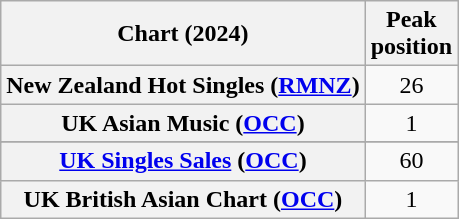<table class="wikitable sortable plainrowheaders" style="text-align:center">
<tr>
<th scope="col">Chart (2024)</th>
<th scope="col">Peak<br>position</th>
</tr>
<tr>
<th scope="row">New Zealand Hot Singles (<a href='#'>RMNZ</a>)</th>
<td>26</td>
</tr>
<tr>
<th scope="row">UK Asian Music (<a href='#'>OCC</a>)</th>
<td>1</td>
</tr>
<tr>
</tr>
<tr>
<th scope="row"><a href='#'>UK Singles Sales</a> (<a href='#'>OCC</a>)</th>
<td>60</td>
</tr>
<tr>
<th scope="row">UK British Asian Chart (<a href='#'>OCC</a>)</th>
<td>1</td>
</tr>
</table>
